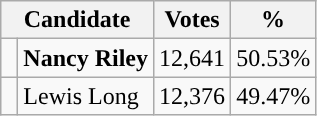<table class="wikitable">
<tr>
<th colspan="2" rowspan="1" align="center" valign="top"><strong>Candidate</strong></th>
<th valign="top"><strong>Votes</strong></th>
<th valign="top"><strong>%</strong></th>
</tr>
<tr>
<td style="background-color:"> </td>
<td><strong>Nancy Riley</strong></td>
<td>12,641</td>
<td>50.53%</td>
</tr>
<tr>
<td style="background-color:"> </td>
<td>Lewis Long</td>
<td>12,376</td>
<td>49.47%</td>
</tr>
</table>
